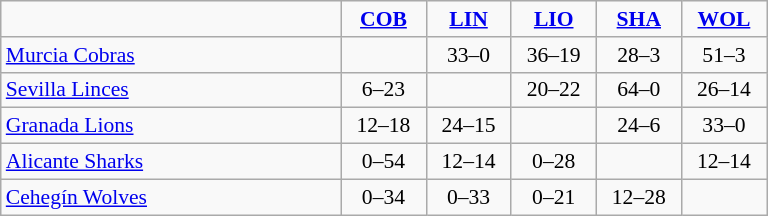<table style="font-size: 90%; text-align: center" class="wikitable">
<tr>
<td width=220></td>
<td align="center" width=50><strong><a href='#'>COB</a></strong></td>
<td width=50><strong><a href='#'>LIN</a></strong></td>
<td width=50><strong><a href='#'>LIO</a></strong></td>
<td width=50><strong><a href='#'>SHA</a></strong></td>
<td width=50><strong><a href='#'>WOL</a></strong></td>
</tr>
<tr>
<td align=left><a href='#'>Murcia Cobras</a></td>
<td></td>
<td>33–0</td>
<td>36–19</td>
<td>28–3</td>
<td>51–3</td>
</tr>
<tr>
<td align=left><a href='#'>Sevilla Linces</a></td>
<td>6–23</td>
<td></td>
<td>20–22</td>
<td>64–0</td>
<td>26–14</td>
</tr>
<tr>
<td align=left><a href='#'>Granada Lions</a></td>
<td>12–18</td>
<td>24–15</td>
<td></td>
<td>24–6</td>
<td>33–0</td>
</tr>
<tr>
<td align=left><a href='#'>Alicante Sharks</a></td>
<td>0–54</td>
<td>12–14</td>
<td>0–28</td>
<td></td>
<td>12–14</td>
</tr>
<tr>
<td align=left><a href='#'>Cehegín Wolves</a></td>
<td>0–34</td>
<td>0–33</td>
<td>0–21</td>
<td>12–28</td>
<td></td>
</tr>
</table>
